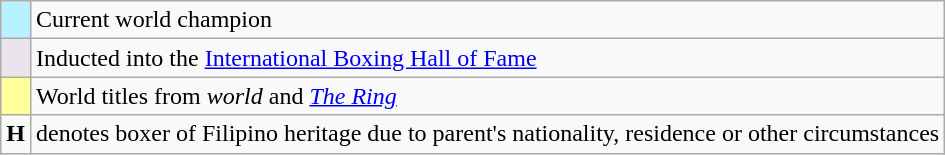<table class="wikitable">
<tr>
<td style="background:#B9F2FF" width=5px></td>
<td>Current world champion</td>
</tr>
<tr>
<td style="background:#ece4ec" width=5px></td>
<td>Inducted into the <a href='#'>International Boxing Hall of Fame</a></td>
</tr>
<tr>
<td style="background:#FFFF99" width=5px></td>
<td>World titles from <em>world</em> and <em><a href='#'>The Ring</a></em></td>
</tr>
<tr>
<td><strong>H</strong></td>
<td>denotes boxer of Filipino heritage due to parent's nationality, residence or other circumstances</td>
</tr>
</table>
